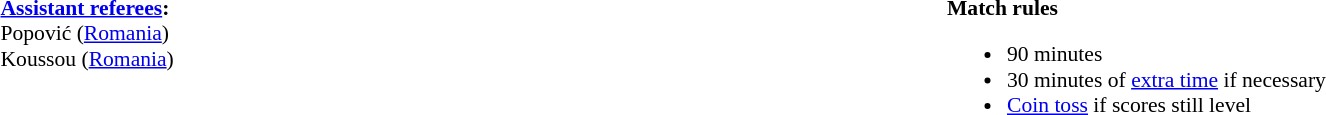<table width=100% style="font-size: 90%">
<tr>
<td width=50% valign=top><br><strong><a href='#'>Assistant referees</a>:</strong>
<br>Popović (<a href='#'>Romania</a>)
<br>Koussou (<a href='#'>Romania</a>)</td>
<td width=50% valign=top><br><strong>Match rules</strong><ul><li>90 minutes</li><li>30 minutes of <a href='#'>extra time</a> if necessary</li><li><a href='#'>Coin toss</a> if scores still level</li></ul></td>
</tr>
</table>
